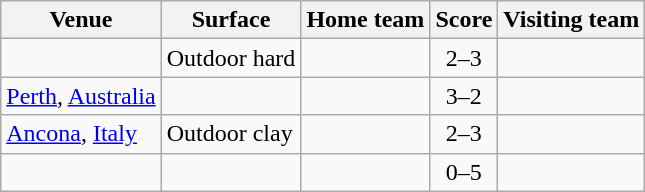<table class=wikitable style="border:1px solid #AAAAAA;">
<tr>
<th>Venue</th>
<th>Surface</th>
<th>Home team</th>
<th>Score</th>
<th>Visiting team</th>
</tr>
<tr>
<td></td>
<td>Outdoor hard</td>
<td></td>
<td align="center">2–3</td>
<td><strong></strong></td>
</tr>
<tr>
<td><a href='#'>Perth</a>, <a href='#'>Australia</a></td>
<td></td>
<td></td>
<td align="center">3–2</td>
<td></td>
</tr>
<tr>
<td><a href='#'>Ancona</a>, <a href='#'>Italy</a></td>
<td>Outdoor clay</td>
<td></td>
<td align="center">2–3</td>
<td><strong></strong></td>
</tr>
<tr>
<td></td>
<td></td>
<td></td>
<td align="center">0–5</td>
<td></td>
</tr>
</table>
